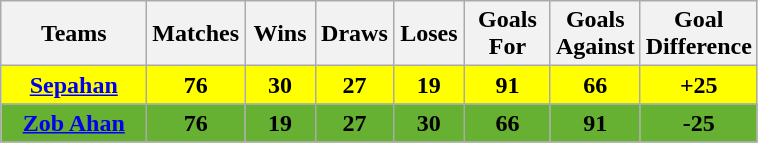<table class="wikitable">
<tr>
<th width=90>Teams</th>
<th width=40>Matches</th>
<th width=40>Wins</th>
<th width=40>Draws</th>
<th width=40>Loses</th>
<th width=50>Goals<br>For</th>
<th width=50>Goals<br>Against</th>
<th width=60>Goal<br>Difference</th>
</tr>
<tr style="background:#FFFF00;">
<td align=center><strong><a href='#'>Sepahan</a></strong></td>
<td align=center><strong>76</strong></td>
<td align="center"><strong>30</strong></td>
<td align="center"><strong>27</strong></td>
<td align="center"><strong>19</strong></td>
<td align=center><strong>91</strong></td>
<td align="center"><strong>66</strong></td>
<td align="center"><strong>+25</strong></td>
</tr>
<tr style="background:#66B032;">
<td align=center><strong><a href='#'>Zob Ahan</a></strong></td>
<td align=center><strong>76</strong></td>
<td align="center"><strong>19</strong></td>
<td align="center"><strong>27</strong></td>
<td align="center"><strong>30</strong></td>
<td align=center><strong>66</strong></td>
<td align="center"><strong>91</strong></td>
<td align="center"><strong>-25</strong></td>
</tr>
</table>
